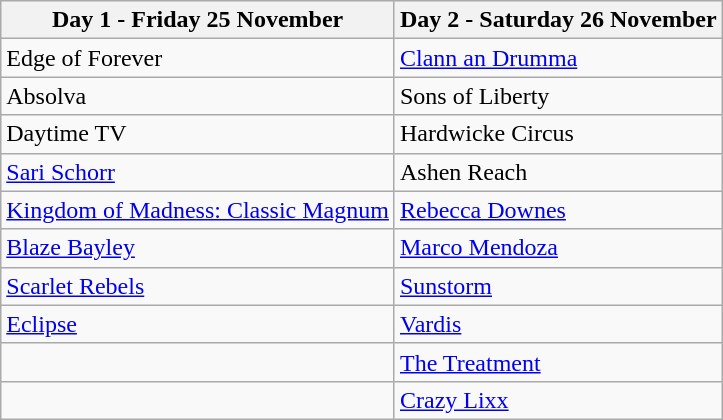<table class="wikitable">
<tr>
<th>Day 1 - Friday 25 November</th>
<th>Day 2 - Saturday 26 November</th>
</tr>
<tr>
<td>Edge of Forever</td>
<td><a href='#'>Clann an Drumma</a></td>
</tr>
<tr>
<td>Absolva</td>
<td>Sons of Liberty</td>
</tr>
<tr>
<td>Daytime TV</td>
<td>Hardwicke Circus</td>
</tr>
<tr>
<td><a href='#'>Sari Schorr</a></td>
<td>Ashen Reach</td>
</tr>
<tr>
<td><a href='#'>Kingdom of Madness: Classic Magnum</a></td>
<td><a href='#'>Rebecca Downes</a></td>
</tr>
<tr>
<td><a href='#'>Blaze Bayley</a></td>
<td><a href='#'>Marco Mendoza</a></td>
</tr>
<tr>
<td><a href='#'>Scarlet Rebels</a></td>
<td><a href='#'>Sunstorm</a></td>
</tr>
<tr>
<td><a href='#'>Eclipse</a></td>
<td><a href='#'>Vardis</a></td>
</tr>
<tr>
<td></td>
<td><a href='#'>The Treatment</a></td>
</tr>
<tr>
<td></td>
<td><a href='#'>Crazy Lixx</a></td>
</tr>
</table>
